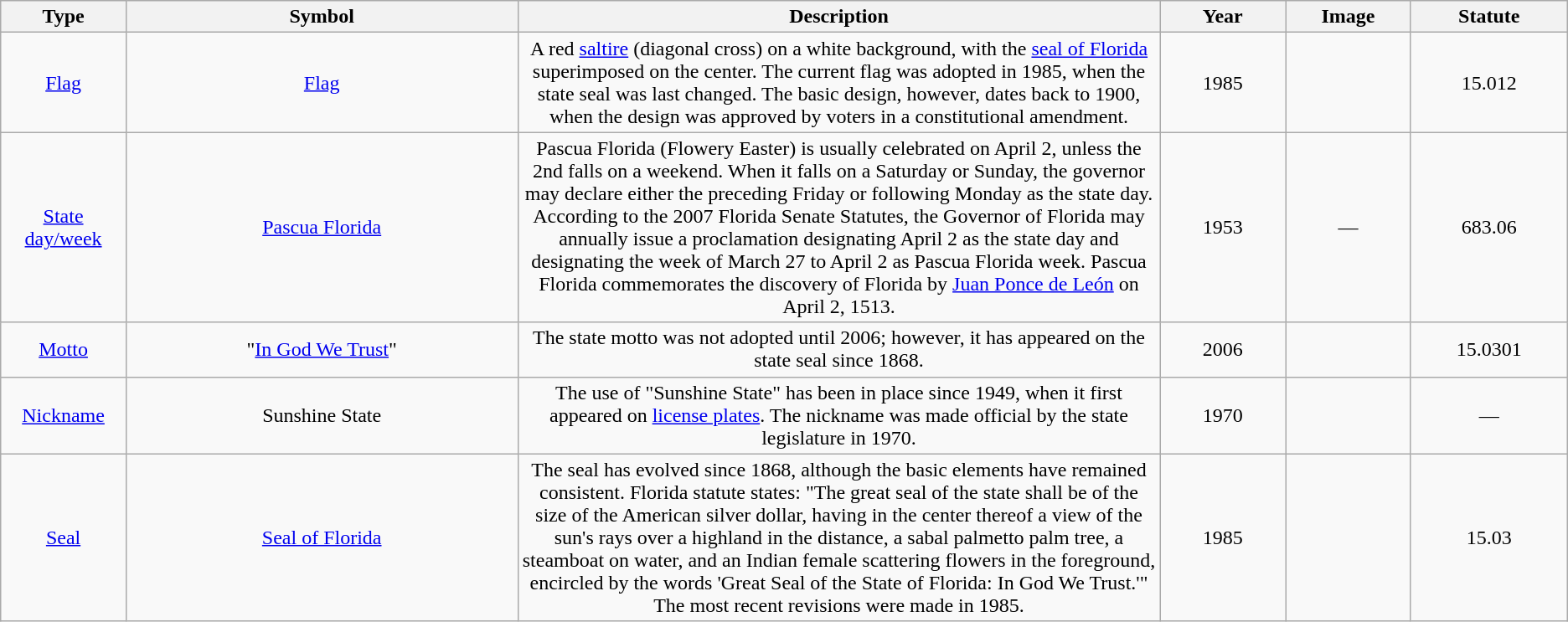<table class="wikitable" style="text-align:center;">
<tr>
<th width=8%>Type</th>
<th width=25%>Symbol</th>
<th w=40%>Description</th>
<th width=8%>Year</th>
<th width=8%>Image</th>
<th width=10%>Statute</th>
</tr>
<tr>
<td><a href='#'>Flag</a></td>
<td><a href='#'>Flag</a></td>
<td>A red <a href='#'>saltire</a> (diagonal cross) on a white background, with the <a href='#'>seal of Florida</a> superimposed on the center. The current flag was adopted in 1985, when the state seal was last changed. The basic design, however, dates back to 1900, when the design was approved by voters in a constitutional amendment.</td>
<td align="center">1985</td>
<td align="center"></td>
<td>15.012</td>
</tr>
<tr>
<td><a href='#'>State day/week</a></td>
<td><a href='#'>Pascua Florida</a></td>
<td>Pascua Florida (Flowery Easter) is usually celebrated on April 2, unless the 2nd falls on a weekend. When it falls on a Saturday or Sunday, the governor may declare either the preceding Friday or following Monday as the state day. According to the 2007 Florida Senate Statutes, the Governor of Florida may annually issue a proclamation designating April 2 as the state day and designating the week of March 27 to April 2 as Pascua Florida week. Pascua Florida commemorates the discovery of Florida by <a href='#'>Juan Ponce de León</a> on April 2, 1513.</td>
<td>1953</td>
<td>—</td>
<td>683.06</td>
</tr>
<tr>
<td><a href='#'>Motto</a></td>
<td>"<a href='#'>In God We Trust</a>"</td>
<td>The state motto was not adopted until 2006; however, it has appeared on the state seal since 1868.</td>
<td align="center">2006</td>
<td align="center"></td>
<td>15.0301</td>
</tr>
<tr>
<td><a href='#'>Nickname</a></td>
<td>Sunshine State</td>
<td>The use of "Sunshine State" has been in place since 1949, when it first appeared on <a href='#'>license plates</a>. The nickname was made official by the state legislature in 1970.</td>
<td align="center">1970</td>
<td align="center"></td>
<td>— </td>
</tr>
<tr>
<td><a href='#'>Seal</a></td>
<td><a href='#'>Seal of Florida</a></td>
<td>The seal has evolved since 1868, although the basic elements have remained consistent. Florida statute states: "The great seal of the state shall be of the size of the American silver dollar, having in the center thereof a view of the sun's rays over a highland in the distance, a sabal palmetto palm tree, a steamboat on water, and an Indian female scattering flowers in the foreground, encircled by the words 'Great Seal of the State of Florida: In God We Trust.'" The most recent revisions were made in 1985.</td>
<td align="center">1985</td>
<td align="center"></td>
<td>15.03</td>
</tr>
</table>
